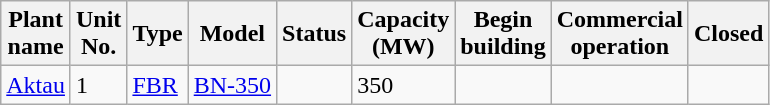<table class="wikitable sortable mw-datatable">
<tr>
<th>Plant<br>name</th>
<th>Unit<br>No.</th>
<th>Type</th>
<th>Model</th>
<th>Status</th>
<th>Capacity<br>(MW)</th>
<th>Begin<br>building</th>
<th>Commercial<br>operation</th>
<th>Closed</th>
</tr>
<tr>
<td><a href='#'>Aktau</a></td>
<td>1</td>
<td><a href='#'>FBR</a></td>
<td><a href='#'>BN-350</a></td>
<td></td>
<td>350</td>
<td></td>
<td></td>
<td></td>
</tr>
</table>
